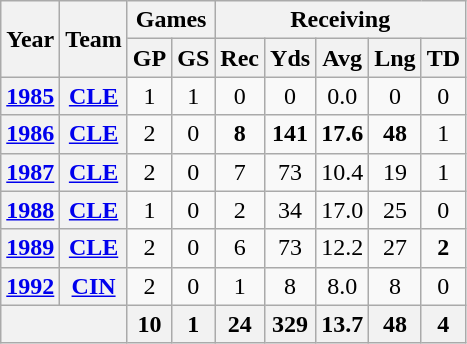<table class="wikitable" style="text-align:center">
<tr>
<th rowspan="2">Year</th>
<th rowspan="2">Team</th>
<th colspan="2">Games</th>
<th colspan="5">Receiving</th>
</tr>
<tr>
<th>GP</th>
<th>GS</th>
<th>Rec</th>
<th>Yds</th>
<th>Avg</th>
<th>Lng</th>
<th>TD</th>
</tr>
<tr>
<th><a href='#'>1985</a></th>
<th><a href='#'>CLE</a></th>
<td>1</td>
<td>1</td>
<td>0</td>
<td>0</td>
<td>0.0</td>
<td>0</td>
<td>0</td>
</tr>
<tr>
<th><a href='#'>1986</a></th>
<th><a href='#'>CLE</a></th>
<td>2</td>
<td>0</td>
<td><strong>8</strong></td>
<td><strong>141</strong></td>
<td><strong>17.6</strong></td>
<td><strong>48</strong></td>
<td>1</td>
</tr>
<tr>
<th><a href='#'>1987</a></th>
<th><a href='#'>CLE</a></th>
<td>2</td>
<td>0</td>
<td>7</td>
<td>73</td>
<td>10.4</td>
<td>19</td>
<td>1</td>
</tr>
<tr>
<th><a href='#'>1988</a></th>
<th><a href='#'>CLE</a></th>
<td>1</td>
<td>0</td>
<td>2</td>
<td>34</td>
<td>17.0</td>
<td>25</td>
<td>0</td>
</tr>
<tr>
<th><a href='#'>1989</a></th>
<th><a href='#'>CLE</a></th>
<td>2</td>
<td>0</td>
<td>6</td>
<td>73</td>
<td>12.2</td>
<td>27</td>
<td><strong>2</strong></td>
</tr>
<tr>
<th><a href='#'>1992</a></th>
<th><a href='#'>CIN</a></th>
<td>2</td>
<td>0</td>
<td>1</td>
<td>8</td>
<td>8.0</td>
<td>8</td>
<td>0</td>
</tr>
<tr>
<th colspan="2"></th>
<th>10</th>
<th>1</th>
<th>24</th>
<th>329</th>
<th>13.7</th>
<th>48</th>
<th>4</th>
</tr>
</table>
